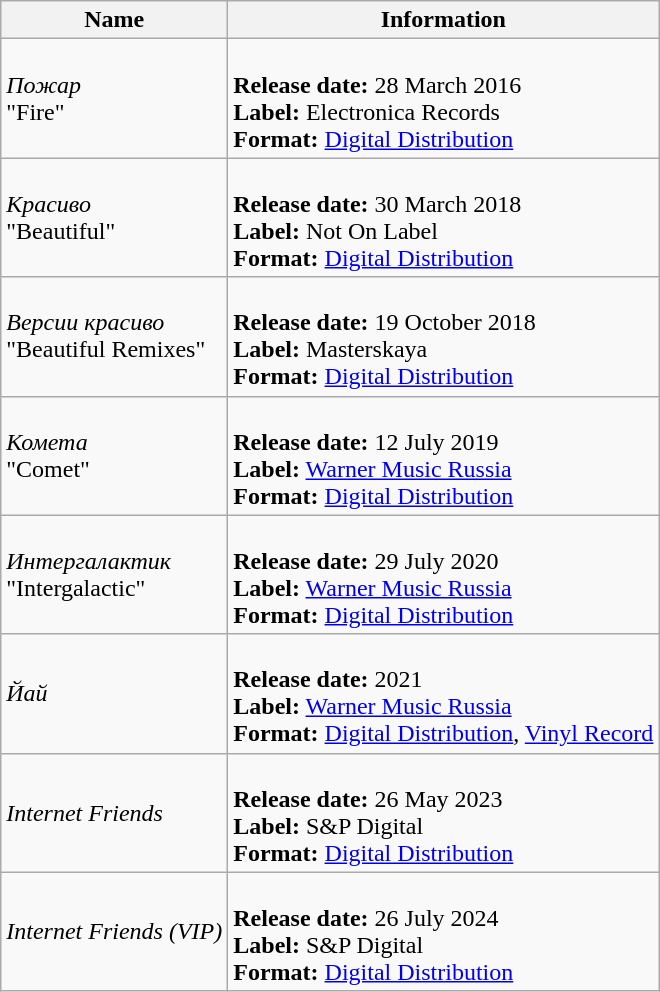<table class="wikitable">
<tr>
<th>Name</th>
<th>Information</th>
</tr>
<tr>
<td><em>Пожар</em><br>"Fire"</td>
<td><br><strong>Release date:</strong> 28 March 2016<br>
<strong>Label:</strong> Electronica Records<br>
<strong>Format:</strong> <a href='#'>Digital Distribution</a></td>
</tr>
<tr>
<td><em>Красиво</em><br>"Beautiful"</td>
<td><br><strong>Release date:</strong> 30 March 2018<br>
<strong>Label:</strong> Not On Label<br>
<strong>Format:</strong> <a href='#'>Digital Distribution</a></td>
</tr>
<tr>
<td><em>Версии красиво</em><br>"Beautiful Remixes"</td>
<td><br><strong>Release date:</strong> 19 October 2018<br>
<strong>Label:</strong> Masterskaya<br>
<strong>Format:</strong> <a href='#'>Digital Distribution</a></td>
</tr>
<tr>
<td><em>Комета</em><br>"Comet"</td>
<td><br><strong>Release date:</strong> 12 July 2019<br>
<strong>Label:</strong> <a href='#'>Warner Music Russia</a><br>
<strong>Format:</strong> <a href='#'>Digital Distribution</a></td>
</tr>
<tr>
<td><em>Интергалактик</em><br>"Intergalactic"</td>
<td><br><strong>Release date:</strong> 29 July 2020<br>
<strong>Label:</strong> <a href='#'>Warner Music Russia</a><br>
<strong>Format:</strong> <a href='#'>Digital Distribution</a></td>
</tr>
<tr>
<td><em>Йай</em></td>
<td><br><strong>Release date:</strong> 2021<br>
<strong>Label:</strong> <a href='#'>Warner Music Russia</a><br>
<strong>Format:</strong> <a href='#'>Digital Distribution</a>, <a href='#'>Vinyl Record</a></td>
</tr>
<tr>
<td><em>Internet Friends</em></td>
<td><br><strong>Release date:</strong> 26 May 2023<br>
<strong>Label:</strong> S&P Digital<br>
<strong>Format:</strong> <a href='#'>Digital Distribution</a></td>
</tr>
<tr>
<td><em>Internet Friends (VIP)</em></td>
<td><br><strong>Release date:</strong> 26 July 2024<br>
<strong>Label:</strong> S&P Digital<br>
<strong>Format:</strong> <a href='#'>Digital Distribution</a></td>
</tr>
</table>
